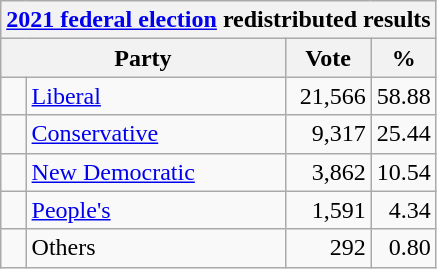<table class="wikitable">
<tr>
<th colspan="4"><a href='#'>2021 federal election</a> redistributed results</th>
</tr>
<tr>
<th bgcolor="#DDDDFF" width="130px" colspan="2">Party</th>
<th bgcolor="#DDDDFF" width="50px">Vote</th>
<th bgcolor="#DDDDFF" width="30px">%</th>
</tr>
<tr>
<td> </td>
<td><a href='#'>Liberal</a></td>
<td align=right>21,566</td>
<td align=right>58.88</td>
</tr>
<tr>
<td> </td>
<td><a href='#'>Conservative</a></td>
<td align=right>9,317</td>
<td align=right>25.44</td>
</tr>
<tr>
<td> </td>
<td><a href='#'>New Democratic</a></td>
<td align=right>3,862</td>
<td align=right>10.54</td>
</tr>
<tr>
<td> </td>
<td><a href='#'>People's</a></td>
<td align=right>1,591</td>
<td align=right>4.34</td>
</tr>
<tr>
<td> </td>
<td>Others</td>
<td align=right>292</td>
<td align=right>0.80</td>
</tr>
</table>
